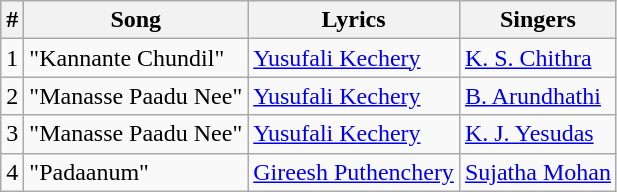<table class="wikitable">
<tr>
<th>#</th>
<th>Song</th>
<th>Lyrics</th>
<th>Singers</th>
</tr>
<tr>
<td>1</td>
<td>"Kannante Chundil"</td>
<td><a href='#'>Yusufali Kechery</a></td>
<td><a href='#'>K. S. Chithra</a></td>
</tr>
<tr>
<td>2</td>
<td>"Manasse Paadu Nee"</td>
<td><a href='#'>Yusufali Kechery</a></td>
<td><a href='#'>B. Arundhathi</a></td>
</tr>
<tr>
<td>3</td>
<td>"Manasse Paadu Nee"</td>
<td><a href='#'>Yusufali Kechery</a></td>
<td><a href='#'>K. J. Yesudas</a></td>
</tr>
<tr>
<td>4</td>
<td>"Padaanum"</td>
<td><a href='#'>Gireesh Puthenchery</a></td>
<td><a href='#'>Sujatha Mohan</a></td>
</tr>
</table>
